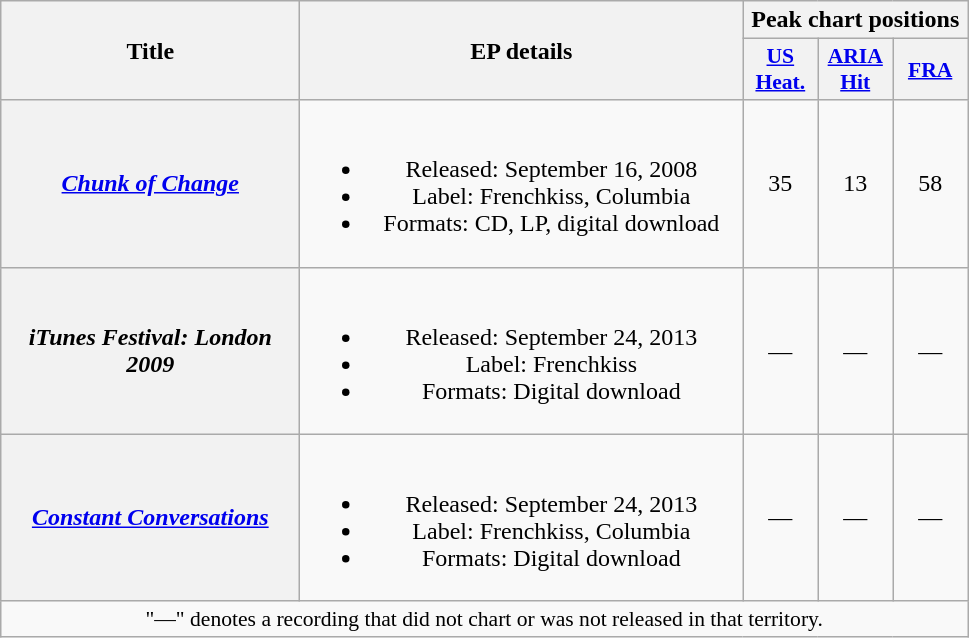<table class="wikitable plainrowheaders" style="text-align:center;">
<tr>
<th scope="col" rowspan="2" style="width:12em;">Title</th>
<th scope="col" rowspan="2" style="width:18em;">EP details</th>
<th scope="col" colspan="3">Peak chart positions</th>
</tr>
<tr>
<th scope="col" style="width:3em;font-size:90%;"><a href='#'>US<br>Heat.</a><br></th>
<th scope="col" style="width:3em;font-size:90%;"><a href='#'>ARIA<br>Hit</a><br></th>
<th scope="col" style="width:3em;font-size:90%;"><a href='#'>FRA</a><br></th>
</tr>
<tr>
<th scope="row"><em><a href='#'>Chunk of Change</a></em></th>
<td><br><ul><li>Released: September 16, 2008</li><li>Label: Frenchkiss, Columbia</li><li>Formats: CD, LP, digital download</li></ul></td>
<td>35</td>
<td>13</td>
<td>58</td>
</tr>
<tr>
<th scope="row"><em>iTunes Festival: London 2009</em></th>
<td><br><ul><li>Released: September 24, 2013</li><li>Label: Frenchkiss</li><li>Formats: Digital download</li></ul></td>
<td>—</td>
<td>—</td>
<td>—</td>
</tr>
<tr>
<th scope="row"><em><a href='#'>Constant Conversations</a></em></th>
<td><br><ul><li>Released: September 24, 2013</li><li>Label: Frenchkiss, Columbia</li><li>Formats: Digital download</li></ul></td>
<td>—</td>
<td>—</td>
<td>—</td>
</tr>
<tr>
<td colspan="15" style="font-size:90%">"—" denotes a recording that did not chart or was not released in that territory.</td>
</tr>
</table>
